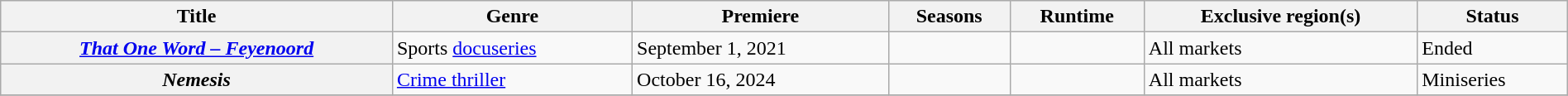<table class="wikitable plainrowheaders sortable" style="width:100%;">
<tr>
<th scope="col" style="width:25%;">Title</th>
<th>Genre</th>
<th>Premiere</th>
<th>Seasons</th>
<th>Runtime</th>
<th>Exclusive region(s)</th>
<th>Status</th>
</tr>
<tr>
<th scope="row"><em><a href='#'>That One Word – Feyenoord</a></em></th>
<td>Sports <a href='#'>docuseries</a></td>
<td>September 1, 2021</td>
<td></td>
<td></td>
<td>All markets</td>
<td>Ended</td>
</tr>
<tr>
<th scope="row"><em>Nemesis</em></th>
<td><a href='#'>Crime thriller</a></td>
<td>October 16, 2024</td>
<td></td>
<td></td>
<td>All markets</td>
<td>Miniseries</td>
</tr>
<tr>
</tr>
</table>
